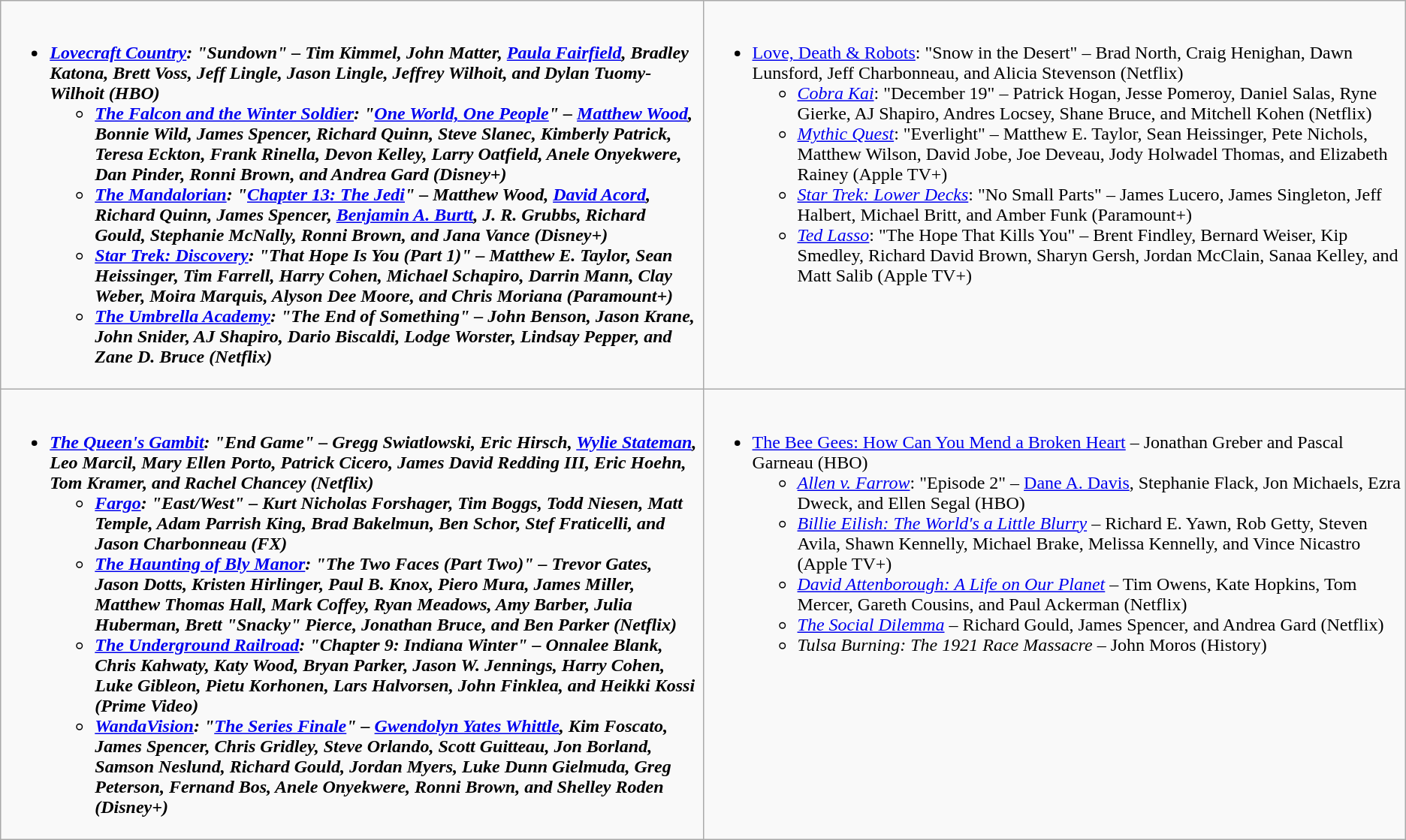<table class="wikitable">
<tr>
<td style="vertical-align:top;" width="50%"><br><ul><li><strong><em><a href='#'>Lovecraft Country</a><em>: "Sundown" – Tim Kimmel, John Matter, <a href='#'>Paula Fairfield</a>, Bradley Katona, Brett Voss, Jeff Lingle, Jason Lingle, Jeffrey Wilhoit, and Dylan Tuomy-Wilhoit (HBO)<strong><ul><li></em><a href='#'>The Falcon and the Winter Soldier</a><em>: "<a href='#'>One World, One People</a>" – <a href='#'>Matthew Wood</a>, Bonnie Wild, James Spencer, Richard Quinn, Steve Slanec, Kimberly Patrick, Teresa Eckton, Frank Rinella, Devon Kelley, Larry Oatfield, Anele Onyekwere, Dan Pinder, Ronni Brown, and Andrea Gard (Disney+)</li><li></em><a href='#'>The Mandalorian</a><em>: "<a href='#'>Chapter 13: The Jedi</a>" – Matthew Wood, <a href='#'>David Acord</a>, Richard Quinn, James Spencer, <a href='#'>Benjamin A. Burtt</a>, J. R. Grubbs, Richard Gould, Stephanie McNally, Ronni Brown, and Jana Vance (Disney+)</li><li></em><a href='#'>Star Trek: Discovery</a><em>: "That Hope Is You (Part 1)" – Matthew E. Taylor, Sean Heissinger, Tim Farrell, Harry Cohen, Michael Schapiro, Darrin Mann, Clay Weber, Moira Marquis, Alyson Dee Moore, and Chris Moriana (Paramount+)</li><li></em><a href='#'>The Umbrella Academy</a><em>: "The End of Something" – John Benson, Jason Krane, John Snider, AJ Shapiro, Dario Biscaldi, Lodge Worster, Lindsay Pepper, and Zane D. Bruce (Netflix)</li></ul></li></ul></td>
<td style="vertical-align:top;" width="50%"><br><ul><li></em></strong><a href='#'>Love, Death & Robots</a></em>: "Snow in the Desert" –  Brad North, Craig Henighan, Dawn Lunsford, Jeff Charbonneau, and Alicia Stevenson (Netflix)</strong><ul><li><em><a href='#'>Cobra Kai</a></em>: "December 19" – Patrick Hogan, Jesse Pomeroy, Daniel Salas, Ryne Gierke, AJ Shapiro, Andres Locsey, Shane Bruce, and Mitchell Kohen (Netflix)</li><li><em><a href='#'>Mythic Quest</a></em>: "Everlight" – Matthew E. Taylor, Sean Heissinger, Pete Nichols, Matthew Wilson, David Jobe, Joe Deveau, Jody Holwadel Thomas, and Elizabeth Rainey (Apple TV+)</li><li><em><a href='#'>Star Trek: Lower Decks</a></em>: "No Small Parts" – James Lucero, James Singleton, Jeff Halbert, Michael Britt, and Amber Funk (Paramount+)</li><li><em><a href='#'>Ted Lasso</a></em>: "The Hope That Kills You" – Brent Findley, Bernard Weiser, Kip Smedley, Richard David Brown, Sharyn Gersh, Jordan McClain, Sanaa Kelley, and Matt Salib (Apple TV+)</li></ul></li></ul></td>
</tr>
<tr>
<td style="vertical-align:top;" width="50%"><br><ul><li><strong><em><a href='#'>The Queen's Gambit</a><em>: "End Game" – Gregg Swiatlowski, Eric Hirsch, <a href='#'>Wylie Stateman</a>, Leo Marcil, Mary Ellen Porto, Patrick Cicero, James David Redding III, Eric Hoehn, Tom Kramer, and Rachel Chancey (Netflix)<strong><ul><li></em><a href='#'>Fargo</a><em>: "East/West" – Kurt Nicholas Forshager, Tim Boggs, Todd Niesen, Matt Temple, Adam Parrish King, Brad Bakelmun, Ben Schor, Stef Fraticelli, and Jason Charbonneau (FX)</li><li></em><a href='#'>The Haunting of Bly Manor</a><em>: "The Two Faces (Part Two)" – Trevor Gates, Jason Dotts, Kristen Hirlinger, Paul B. Knox, Piero Mura, James Miller, Matthew Thomas Hall, Mark Coffey, Ryan Meadows, Amy Barber, Julia Huberman, Brett "Snacky" Pierce, Jonathan Bruce, and Ben Parker (Netflix)</li><li></em><a href='#'>The Underground Railroad</a><em>: "Chapter 9: Indiana Winter" – Onnalee Blank, Chris Kahwaty, Katy Wood, Bryan Parker, Jason W. Jennings, Harry Cohen, Luke Gibleon, Pietu Korhonen, Lars Halvorsen, John Finklea, and Heikki Kossi (Prime Video)</li><li></em><a href='#'>WandaVision</a><em>: "<a href='#'>The Series Finale</a>" – <a href='#'>Gwendolyn Yates Whittle</a>, Kim Foscato, James Spencer, Chris Gridley, Steve Orlando, Scott Guitteau, Jon Borland, Samson Neslund, Richard Gould, Jordan Myers, Luke Dunn Gielmuda, Greg Peterson, Fernand Bos, Anele Onyekwere, Ronni Brown, and Shelley Roden (Disney+)</li></ul></li></ul></td>
<td style="vertical-align:top;" width="50%"><br><ul><li></em></strong><a href='#'>The Bee Gees: How Can You Mend a Broken Heart</a></em> – Jonathan Greber and Pascal Garneau (HBO)</strong><ul><li><em><a href='#'>Allen v. Farrow</a></em>: "Episode 2" – <a href='#'>Dane A. Davis</a>, Stephanie Flack, Jon Michaels, Ezra Dweck, and Ellen Segal (HBO)</li><li><em><a href='#'>Billie Eilish: The World's a Little Blurry</a></em> – Richard E. Yawn, Rob Getty, Steven Avila, Shawn Kennelly, Michael Brake, Melissa Kennelly, and Vince Nicastro (Apple TV+)</li><li><em><a href='#'>David Attenborough: A Life on Our Planet</a></em> – Tim Owens, Kate Hopkins, Tom Mercer, Gareth Cousins, and Paul Ackerman (Netflix)</li><li><em><a href='#'>The Social Dilemma</a></em> – Richard Gould, James Spencer, and Andrea Gard (Netflix)</li><li><em>Tulsa Burning: The 1921 Race Massacre</em> – John Moros (History)</li></ul></li></ul></td>
</tr>
</table>
